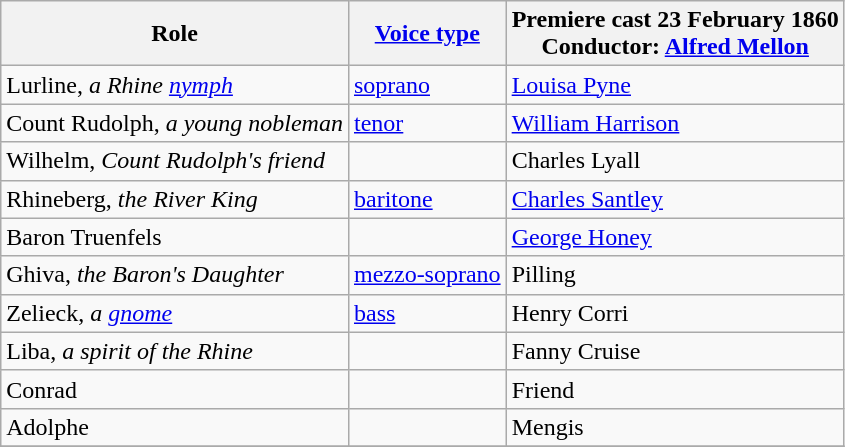<table class="wikitable">
<tr>
<th>Role</th>
<th><a href='#'>Voice type</a></th>
<th>Premiere cast 23 February 1860<br>Conductor: <a href='#'>Alfred Mellon</a></th>
</tr>
<tr>
<td>Lurline, <em>a Rhine <a href='#'>nymph</a></em></td>
<td><a href='#'>soprano</a></td>
<td><a href='#'>Louisa Pyne</a></td>
</tr>
<tr>
<td>Count Rudolph, <em>a young nobleman</em></td>
<td><a href='#'>tenor</a></td>
<td><a href='#'>William Harrison</a></td>
</tr>
<tr>
<td>Wilhelm, <em>Count Rudolph's friend</em></td>
<td></td>
<td>Charles Lyall</td>
</tr>
<tr>
<td>Rhineberg, <em>the River King</em></td>
<td><a href='#'>baritone</a></td>
<td><a href='#'>Charles Santley</a></td>
</tr>
<tr>
<td>Baron Truenfels</td>
<td></td>
<td><a href='#'>George Honey</a></td>
</tr>
<tr>
<td>Ghiva, <em>the Baron's Daughter</em></td>
<td><a href='#'>mezzo-soprano</a></td>
<td>Pilling</td>
</tr>
<tr>
<td>Zelieck, <em>a <a href='#'>gnome</a></em></td>
<td><a href='#'>bass</a></td>
<td>Henry Corri</td>
</tr>
<tr>
<td>Liba, <em>a spirit of the Rhine</em></td>
<td></td>
<td>Fanny Cruise</td>
</tr>
<tr>
<td>Conrad</td>
<td></td>
<td>Friend</td>
</tr>
<tr>
<td>Adolphe</td>
<td></td>
<td>Mengis</td>
</tr>
<tr>
</tr>
</table>
